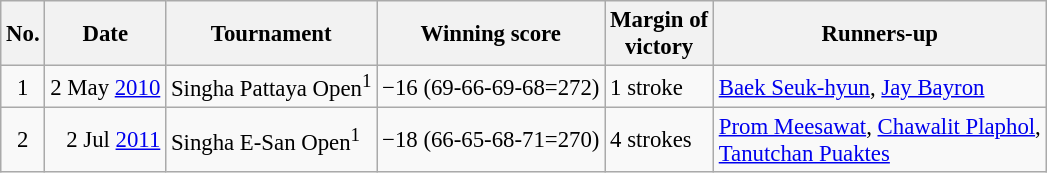<table class="wikitable" style="font-size:95%;">
<tr>
<th>No.</th>
<th>Date</th>
<th>Tournament</th>
<th>Winning score</th>
<th>Margin of<br>victory</th>
<th>Runners-up</th>
</tr>
<tr>
<td align=center>1</td>
<td align=right>2 May <a href='#'>2010</a></td>
<td>Singha Pattaya Open<sup>1</sup></td>
<td>−16 (69-66-69-68=272)</td>
<td>1 stroke</td>
<td> <a href='#'>Baek Seuk-hyun</a>,  <a href='#'>Jay Bayron</a></td>
</tr>
<tr>
<td align=center>2</td>
<td align=right>2 Jul <a href='#'>2011</a></td>
<td>Singha E-San Open<sup>1</sup></td>
<td>−18 (66-65-68-71=270)</td>
<td>4 strokes</td>
<td> <a href='#'>Prom Meesawat</a>,  <a href='#'>Chawalit Plaphol</a>,<br> <a href='#'>Tanutchan Puaktes</a></td>
</tr>
</table>
